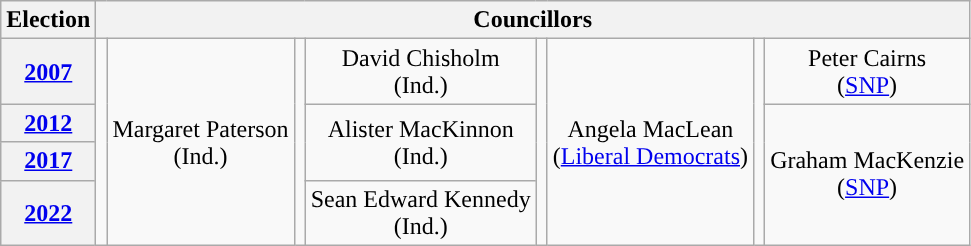<table class="wikitable" style="text-align:center">
<tr>
<th>Election</th>
<th colspan=8>Councillors</th>
</tr>
<tr>
<th><a href='#'>2007</a></th>
<td rowspan=4; style="background-color: "></td>
<td rowspan=4>Margaret Paterson<br>(Ind.)</td>
<td rowspan=4; style="background-color: "></td>
<td rowspan=1>David Chisholm<br>(Ind.)</td>
<td rowspan=4; style="background-color: "></td>
<td rowspan=4>Angela MacLean<br>(<a href='#'>Liberal Democrats</a>)</td>
<td rowspan=4; style="background-color: "></td>
<td rowspan=1>Peter Cairns<br>(<a href='#'>SNP</a>)</td>
</tr>
<tr>
<th><a href='#'>2012</a></th>
<td rowspan=2>Alister MacKinnon<br>(Ind.)</td>
<td rowspan=3>Graham MacKenzie<br>(<a href='#'>SNP</a>)</td>
</tr>
<tr>
<th><a href='#'>2017</a></th>
</tr>
<tr>
<th><a href='#'>2022</a></th>
<td rowspan=1>Sean Edward Kennedy<br>(Ind.)</td>
</tr>
</table>
